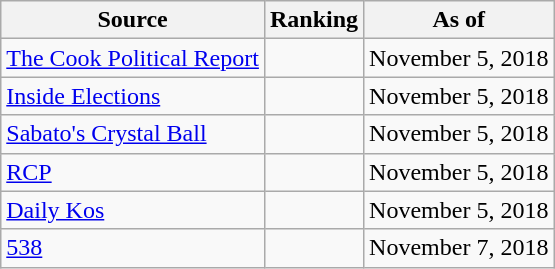<table class="wikitable" style="text-align:center">
<tr>
<th>Source</th>
<th>Ranking</th>
<th>As of</th>
</tr>
<tr>
<td align=left><a href='#'>The Cook Political Report</a></td>
<td></td>
<td>November 5, 2018</td>
</tr>
<tr>
<td align=left><a href='#'>Inside Elections</a></td>
<td></td>
<td>November 5, 2018</td>
</tr>
<tr>
<td align=left><a href='#'>Sabato's Crystal Ball</a></td>
<td></td>
<td>November 5, 2018</td>
</tr>
<tr>
<td align="left"><a href='#'>RCP</a></td>
<td></td>
<td>November 5, 2018</td>
</tr>
<tr>
<td align="left"><a href='#'>Daily Kos</a></td>
<td></td>
<td>November 5, 2018</td>
</tr>
<tr>
<td align="left"><a href='#'>538</a></td>
<td></td>
<td>November 7, 2018</td>
</tr>
</table>
